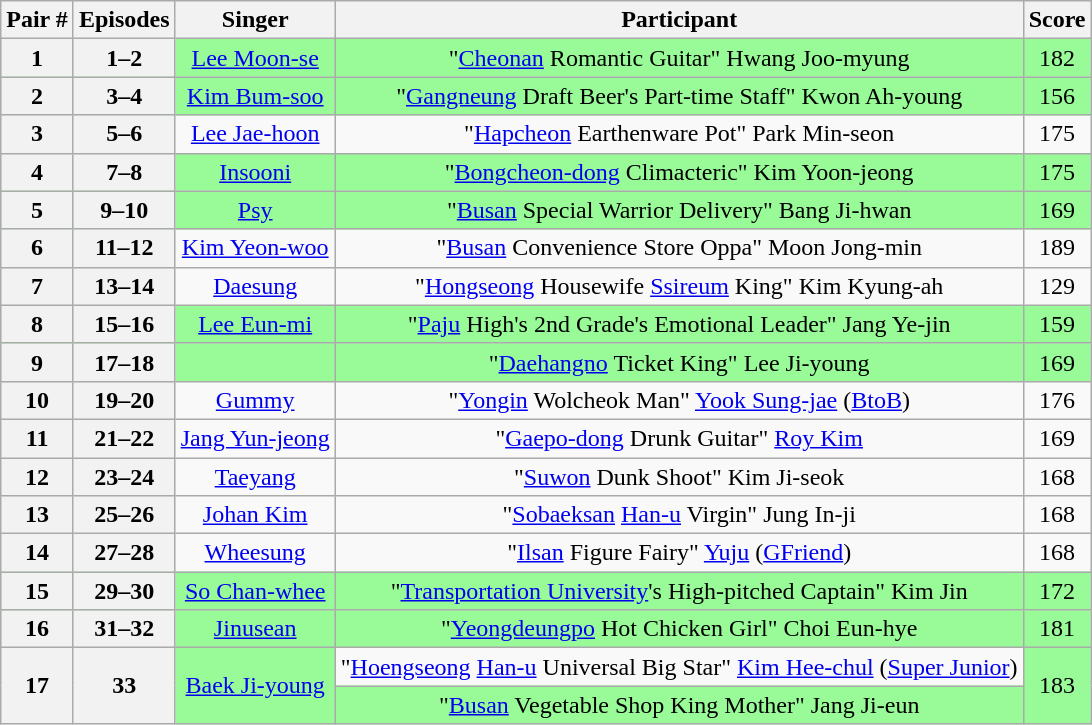<table class="wikitable sortable" style="text-align:center;">
<tr>
<th>Pair #</th>
<th>Episodes</th>
<th>Singer</th>
<th>Participant</th>
<th>Score</th>
</tr>
<tr bgcolor="palegreen">
<th>1</th>
<th>1–2</th>
<td><a href='#'>Lee Moon-se</a></td>
<td>"<a href='#'>Cheonan</a> Romantic Guitar" Hwang Joo-myung</td>
<td>182</td>
</tr>
<tr bgcolor="palegreen">
<th>2</th>
<th>3–4</th>
<td><a href='#'>Kim Bum-soo</a></td>
<td>"<a href='#'>Gangneung</a> Draft Beer's Part-time Staff" Kwon Ah-young</td>
<td>156</td>
</tr>
<tr>
<th>3</th>
<th>5–6</th>
<td><a href='#'>Lee Jae-hoon</a></td>
<td>"<a href='#'>Hapcheon</a> Earthenware Pot" Park Min-seon</td>
<td>175</td>
</tr>
<tr bgcolor="palegreen">
<th>4</th>
<th>7–8</th>
<td><a href='#'>Insooni</a></td>
<td>"<a href='#'>Bongcheon-dong</a> Climacteric" Kim Yoon-jeong</td>
<td>175</td>
</tr>
<tr bgcolor="palegreen">
<th>5</th>
<th>9–10</th>
<td><a href='#'>Psy</a></td>
<td>"<a href='#'>Busan</a> Special Warrior Delivery" Bang Ji-hwan</td>
<td>169</td>
</tr>
<tr>
<th>6</th>
<th>11–12</th>
<td><a href='#'>Kim Yeon-woo</a></td>
<td>"<a href='#'>Busan</a> Convenience Store Oppa" Moon Jong-min</td>
<td>189</td>
</tr>
<tr>
<th>7</th>
<th>13–14</th>
<td><a href='#'>Daesung</a></td>
<td>"<a href='#'>Hongseong</a> Housewife <a href='#'>Ssireum</a> King" Kim Kyung-ah</td>
<td>129</td>
</tr>
<tr bgcolor="palegreen">
<th>8</th>
<th>15–16</th>
<td><a href='#'>Lee Eun-mi</a></td>
<td>"<a href='#'>Paju</a> High's 2nd Grade's Emotional Leader" Jang Ye-jin</td>
<td>159</td>
</tr>
<tr bgcolor="palegreen">
<th>9</th>
<th>17–18</th>
<td></td>
<td>"<a href='#'>Daehangno</a> Ticket King" Lee Ji-young</td>
<td>169</td>
</tr>
<tr>
<th>10</th>
<th>19–20</th>
<td><a href='#'>Gummy</a></td>
<td>"<a href='#'>Yongin</a> Wolcheok Man" <a href='#'>Yook Sung-jae</a> (<a href='#'>BtoB</a>)</td>
<td>176</td>
</tr>
<tr>
<th>11</th>
<th>21–22</th>
<td><a href='#'>Jang Yun-jeong</a></td>
<td>"<a href='#'>Gaepo-dong</a> Drunk Guitar" <a href='#'>Roy Kim</a></td>
<td>169</td>
</tr>
<tr>
<th>12</th>
<th>23–24</th>
<td><a href='#'>Taeyang</a></td>
<td>"<a href='#'>Suwon</a> Dunk Shoot" Kim Ji-seok</td>
<td>168</td>
</tr>
<tr>
<th>13</th>
<th>25–26</th>
<td><a href='#'>Johan Kim</a></td>
<td>"<a href='#'>Sobaeksan</a> <a href='#'>Han-u</a> Virgin" Jung In-ji</td>
<td>168</td>
</tr>
<tr>
<th>14</th>
<th>27–28</th>
<td><a href='#'>Wheesung</a></td>
<td>"<a href='#'>Ilsan</a> Figure Fairy" <a href='#'>Yuju</a> (<a href='#'>GFriend</a>)</td>
<td>168</td>
</tr>
<tr bgcolor="palegreen">
<th>15</th>
<th>29–30</th>
<td><a href='#'>So Chan-whee</a></td>
<td>"<a href='#'>Transportation University</a>'s High-pitched Captain" Kim Jin</td>
<td>172</td>
</tr>
<tr bgcolor="palegreen">
<th>16</th>
<th>31–32</th>
<td><a href='#'>Jinusean</a></td>
<td>"<a href='#'>Yeongdeungpo</a> Hot Chicken Girl" Choi Eun-hye</td>
<td>181</td>
</tr>
<tr>
<th rowspan=2>17</th>
<th rowspan=2>33</th>
<td rowspan="2" bgcolor="palegreen"><a href='#'>Baek Ji-young</a></td>
<td>"<a href='#'>Hoengseong</a> <a href='#'>Han-u</a> Universal Big Star" <a href='#'>Kim Hee-chul</a> (<a href='#'>Super Junior</a>)</td>
<td rowspan="2" bgcolor="palegreen">183</td>
</tr>
<tr>
<td bgcolor="palegreen">"<a href='#'>Busan</a> Vegetable Shop King Mother" Jang Ji-eun</td>
</tr>
</table>
